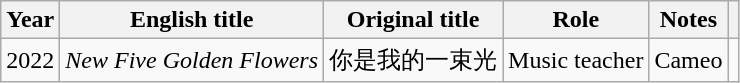<table class="wikitable sortable">
<tr>
<th>Year</th>
<th>English title</th>
<th>Original title</th>
<th>Role</th>
<th class="unsortable">Notes</th>
<th scope="col" class="unsortable"></th>
</tr>
<tr>
<td ! scope="row">2022</td>
<td><em>New Five Golden Flowers</em></td>
<td>你是我的一束光</td>
<td>Music teacher</td>
<td>Cameo</td>
<td style="text-align:center;"></td>
</tr>
</table>
